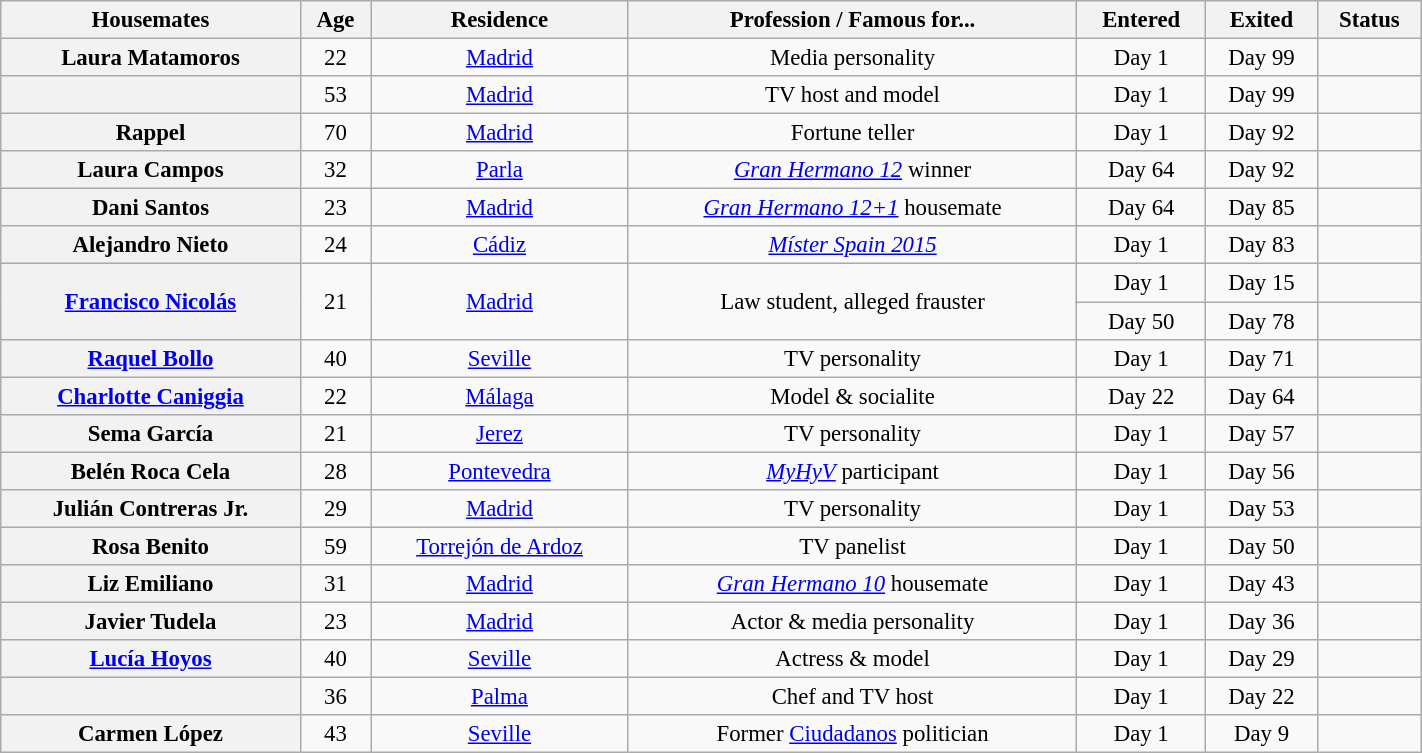<table class="wikitable" style="margin:auto; text-align:center; width:75%; font-size:95%;">
<tr>
<th>Housemates</th>
<th>Age</th>
<th>Residence</th>
<th>Profession / Famous for...</th>
<th>Entered</th>
<th>Exited</th>
<th>Status</th>
</tr>
<tr>
<th><strong>Laura Matamoros</strong></th>
<td>22</td>
<td><a href='#'>Madrid</a></td>
<td>Media personality</td>
<td>Day 1</td>
<td>Day 99</td>
<td></td>
</tr>
<tr>
<th></th>
<td>53</td>
<td><a href='#'>Madrid</a></td>
<td>TV host and model</td>
<td>Day 1</td>
<td>Day 99</td>
<td></td>
</tr>
<tr>
<th>Rappel</th>
<td>70</td>
<td><a href='#'>Madrid</a></td>
<td>Fortune teller</td>
<td>Day 1</td>
<td>Day 92</td>
<td></td>
</tr>
<tr>
<th>Laura Campos</th>
<td>32</td>
<td><a href='#'>Parla</a></td>
<td><em><a href='#'>Gran Hermano 12</a></em> winner</td>
<td>Day 64</td>
<td>Day 92</td>
<td></td>
</tr>
<tr>
<th>Dani Santos</th>
<td>23</td>
<td><a href='#'>Madrid</a></td>
<td><em><a href='#'>Gran Hermano 12+1</a></em> housemate</td>
<td>Day 64</td>
<td>Day 85</td>
<td></td>
</tr>
<tr>
<th>Alejandro Nieto</th>
<td>24</td>
<td><a href='#'>Cádiz</a></td>
<td><em><a href='#'>Míster Spain 2015</a></em></td>
<td>Day 1</td>
<td>Day 83</td>
<td></td>
</tr>
<tr>
<th rowspan=2><a href='#'>Francisco Nicolás</a></th>
<td rowspan=2>21</td>
<td rowspan=2><a href='#'>Madrid</a></td>
<td rowspan=2>Law student, alleged frauster</td>
<td>Day 1</td>
<td>Day 15</td>
<td></td>
</tr>
<tr>
<td>Day 50</td>
<td>Day 78</td>
<td></td>
</tr>
<tr>
<th><a href='#'>Raquel Bollo</a></th>
<td>40</td>
<td><a href='#'>Seville</a></td>
<td>TV personality</td>
<td>Day 1</td>
<td>Day 71</td>
<td></td>
</tr>
<tr>
<th><a href='#'>Charlotte Caniggia</a></th>
<td>22</td>
<td><a href='#'>Málaga</a></td>
<td>Model & socialite</td>
<td>Day 22</td>
<td>Day 64</td>
<td></td>
</tr>
<tr>
<th>Sema García</th>
<td>21</td>
<td><a href='#'>Jerez</a></td>
<td>TV personality</td>
<td>Day 1</td>
<td>Day 57</td>
<td></td>
</tr>
<tr>
<th>Belén Roca Cela</th>
<td>28</td>
<td><a href='#'>Pontevedra</a></td>
<td><em><a href='#'>MyHyV</a></em> participant</td>
<td>Day 1</td>
<td>Day 56</td>
<td></td>
</tr>
<tr>
<th>Julián Contreras Jr.</th>
<td>29</td>
<td><a href='#'>Madrid</a></td>
<td>TV personality</td>
<td>Day 1</td>
<td>Day 53</td>
<td></td>
</tr>
<tr>
<th>Rosa Benito</th>
<td>59</td>
<td><a href='#'>Torrejón de Ardoz</a></td>
<td>TV panelist</td>
<td>Day 1</td>
<td>Day 50</td>
<td></td>
</tr>
<tr>
<th>Liz Emiliano</th>
<td>31</td>
<td><a href='#'>Madrid</a></td>
<td><em><a href='#'>Gran Hermano 10</a></em> housemate</td>
<td>Day 1</td>
<td>Day 43</td>
<td></td>
</tr>
<tr>
<th>Javier Tudela</th>
<td>23</td>
<td><a href='#'>Madrid</a></td>
<td>Actor & media personality</td>
<td>Day 1</td>
<td>Day 36</td>
<td></td>
</tr>
<tr>
<th><a href='#'>Lucía Hoyos</a></th>
<td>40</td>
<td><a href='#'>Seville</a></td>
<td>Actress & model</td>
<td>Day 1</td>
<td>Day 29</td>
<td></td>
</tr>
<tr>
<th></th>
<td>36</td>
<td><a href='#'>Palma</a></td>
<td>Chef and TV host</td>
<td>Day 1</td>
<td>Day 22</td>
<td></td>
</tr>
<tr>
<th>Carmen López</th>
<td>43</td>
<td><a href='#'>Seville</a></td>
<td>Former <a href='#'>Ciudadanos</a> politician</td>
<td>Day 1</td>
<td>Day 9</td>
<td></td>
</tr>
</table>
